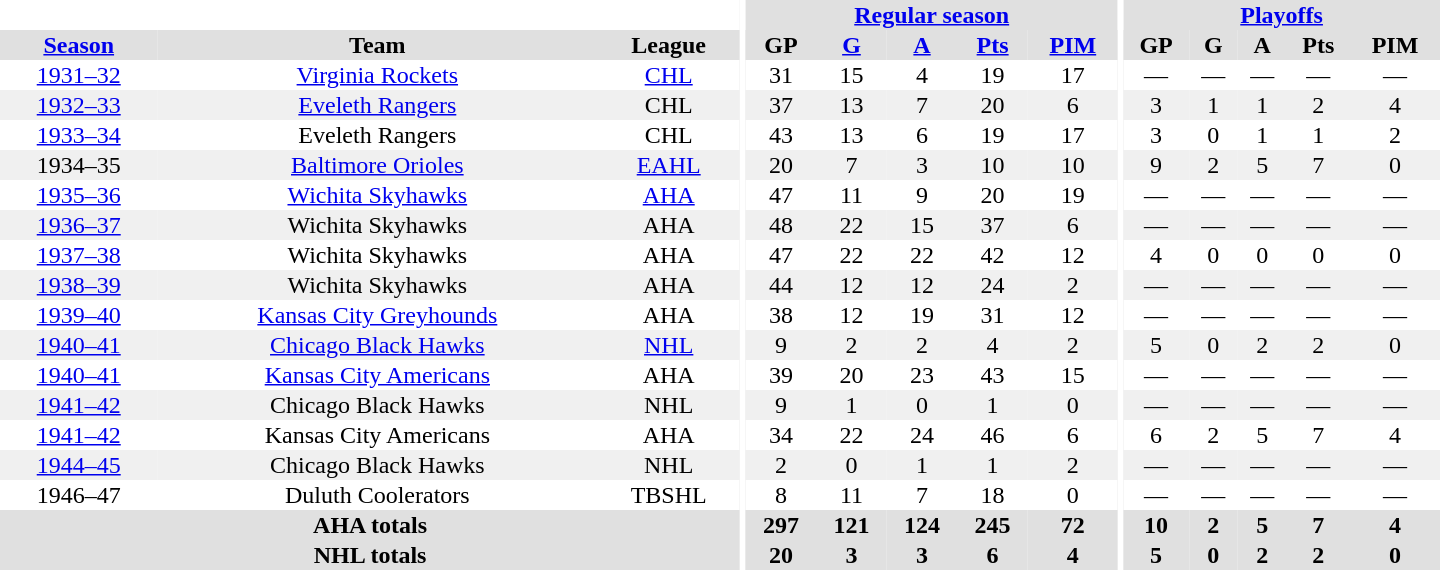<table border="0" cellpadding="1" cellspacing="0" style="text-align:center; width:60em">
<tr bgcolor="#e0e0e0">
<th colspan="3" bgcolor="#ffffff"></th>
<th rowspan="100" bgcolor="#ffffff"></th>
<th colspan="5"><a href='#'>Regular season</a></th>
<th rowspan="100" bgcolor="#ffffff"></th>
<th colspan="5"><a href='#'>Playoffs</a></th>
</tr>
<tr bgcolor="#e0e0e0">
<th><a href='#'>Season</a></th>
<th>Team</th>
<th>League</th>
<th>GP</th>
<th><a href='#'>G</a></th>
<th><a href='#'>A</a></th>
<th><a href='#'>Pts</a></th>
<th><a href='#'>PIM</a></th>
<th>GP</th>
<th>G</th>
<th>A</th>
<th>Pts</th>
<th>PIM</th>
</tr>
<tr>
<td><a href='#'>1931–32</a></td>
<td><a href='#'>Virginia Rockets</a></td>
<td><a href='#'>CHL</a></td>
<td>31</td>
<td>15</td>
<td>4</td>
<td>19</td>
<td>17</td>
<td>—</td>
<td>—</td>
<td>—</td>
<td>—</td>
<td>—</td>
</tr>
<tr bgcolor="#f0f0f0">
<td><a href='#'>1932–33</a></td>
<td><a href='#'>Eveleth Rangers</a></td>
<td>CHL</td>
<td>37</td>
<td>13</td>
<td>7</td>
<td>20</td>
<td>6</td>
<td>3</td>
<td>1</td>
<td>1</td>
<td>2</td>
<td>4</td>
</tr>
<tr>
<td><a href='#'>1933–34</a></td>
<td>Eveleth Rangers</td>
<td>CHL</td>
<td>43</td>
<td>13</td>
<td>6</td>
<td>19</td>
<td>17</td>
<td>3</td>
<td>0</td>
<td>1</td>
<td>1</td>
<td>2</td>
</tr>
<tr bgcolor="#f0f0f0">
<td>1934–35</td>
<td><a href='#'>Baltimore Orioles</a></td>
<td><a href='#'>EAHL</a></td>
<td>20</td>
<td>7</td>
<td>3</td>
<td>10</td>
<td>10</td>
<td>9</td>
<td>2</td>
<td>5</td>
<td>7</td>
<td>0</td>
</tr>
<tr>
<td><a href='#'>1935–36</a></td>
<td><a href='#'>Wichita Skyhawks</a></td>
<td><a href='#'>AHA</a></td>
<td>47</td>
<td>11</td>
<td>9</td>
<td>20</td>
<td>19</td>
<td>—</td>
<td>—</td>
<td>—</td>
<td>—</td>
<td>—</td>
</tr>
<tr bgcolor="#f0f0f0">
<td><a href='#'>1936–37</a></td>
<td>Wichita Skyhawks</td>
<td>AHA</td>
<td>48</td>
<td>22</td>
<td>15</td>
<td>37</td>
<td>6</td>
<td>—</td>
<td>—</td>
<td>—</td>
<td>—</td>
<td>—</td>
</tr>
<tr>
<td><a href='#'>1937–38</a></td>
<td>Wichita Skyhawks</td>
<td>AHA</td>
<td>47</td>
<td>22</td>
<td>22</td>
<td>42</td>
<td>12</td>
<td>4</td>
<td>0</td>
<td>0</td>
<td>0</td>
<td>0</td>
</tr>
<tr bgcolor="#f0f0f0">
<td><a href='#'>1938–39</a></td>
<td>Wichita Skyhawks</td>
<td>AHA</td>
<td>44</td>
<td>12</td>
<td>12</td>
<td>24</td>
<td>2</td>
<td>—</td>
<td>—</td>
<td>—</td>
<td>—</td>
<td>—</td>
</tr>
<tr>
<td><a href='#'>1939–40</a></td>
<td><a href='#'>Kansas City Greyhounds</a></td>
<td>AHA</td>
<td>38</td>
<td>12</td>
<td>19</td>
<td>31</td>
<td>12</td>
<td>—</td>
<td>—</td>
<td>—</td>
<td>—</td>
<td>—</td>
</tr>
<tr bgcolor="#f0f0f0">
<td><a href='#'>1940–41</a></td>
<td><a href='#'>Chicago Black Hawks</a></td>
<td><a href='#'>NHL</a></td>
<td>9</td>
<td>2</td>
<td>2</td>
<td>4</td>
<td>2</td>
<td>5</td>
<td>0</td>
<td>2</td>
<td>2</td>
<td>0</td>
</tr>
<tr>
<td><a href='#'>1940–41</a></td>
<td><a href='#'>Kansas City Americans</a></td>
<td>AHA</td>
<td>39</td>
<td>20</td>
<td>23</td>
<td>43</td>
<td>15</td>
<td>—</td>
<td>—</td>
<td>—</td>
<td>—</td>
<td>—</td>
</tr>
<tr bgcolor="#f0f0f0">
<td><a href='#'>1941–42</a></td>
<td>Chicago Black Hawks</td>
<td>NHL</td>
<td>9</td>
<td>1</td>
<td>0</td>
<td>1</td>
<td>0</td>
<td>—</td>
<td>—</td>
<td>—</td>
<td>—</td>
<td>—</td>
</tr>
<tr>
<td><a href='#'>1941–42</a></td>
<td>Kansas City Americans</td>
<td>AHA</td>
<td>34</td>
<td>22</td>
<td>24</td>
<td>46</td>
<td>6</td>
<td>6</td>
<td>2</td>
<td>5</td>
<td>7</td>
<td>4</td>
</tr>
<tr bgcolor="#f0f0f0">
<td><a href='#'>1944–45</a></td>
<td>Chicago Black Hawks</td>
<td>NHL</td>
<td>2</td>
<td>0</td>
<td>1</td>
<td>1</td>
<td>2</td>
<td>—</td>
<td>—</td>
<td>—</td>
<td>—</td>
<td>—</td>
</tr>
<tr>
<td>1946–47</td>
<td>Duluth Coolerators</td>
<td>TBSHL</td>
<td>8</td>
<td>11</td>
<td>7</td>
<td>18</td>
<td>0</td>
<td>—</td>
<td>—</td>
<td>—</td>
<td>—</td>
<td>—</td>
</tr>
<tr bgcolor="#e0e0e0">
<th colspan="3">AHA totals</th>
<th>297</th>
<th>121</th>
<th>124</th>
<th>245</th>
<th>72</th>
<th>10</th>
<th>2</th>
<th>5</th>
<th>7</th>
<th>4</th>
</tr>
<tr bgcolor="#e0e0e0">
<th colspan="3">NHL totals</th>
<th>20</th>
<th>3</th>
<th>3</th>
<th>6</th>
<th>4</th>
<th>5</th>
<th>0</th>
<th>2</th>
<th>2</th>
<th>0</th>
</tr>
</table>
